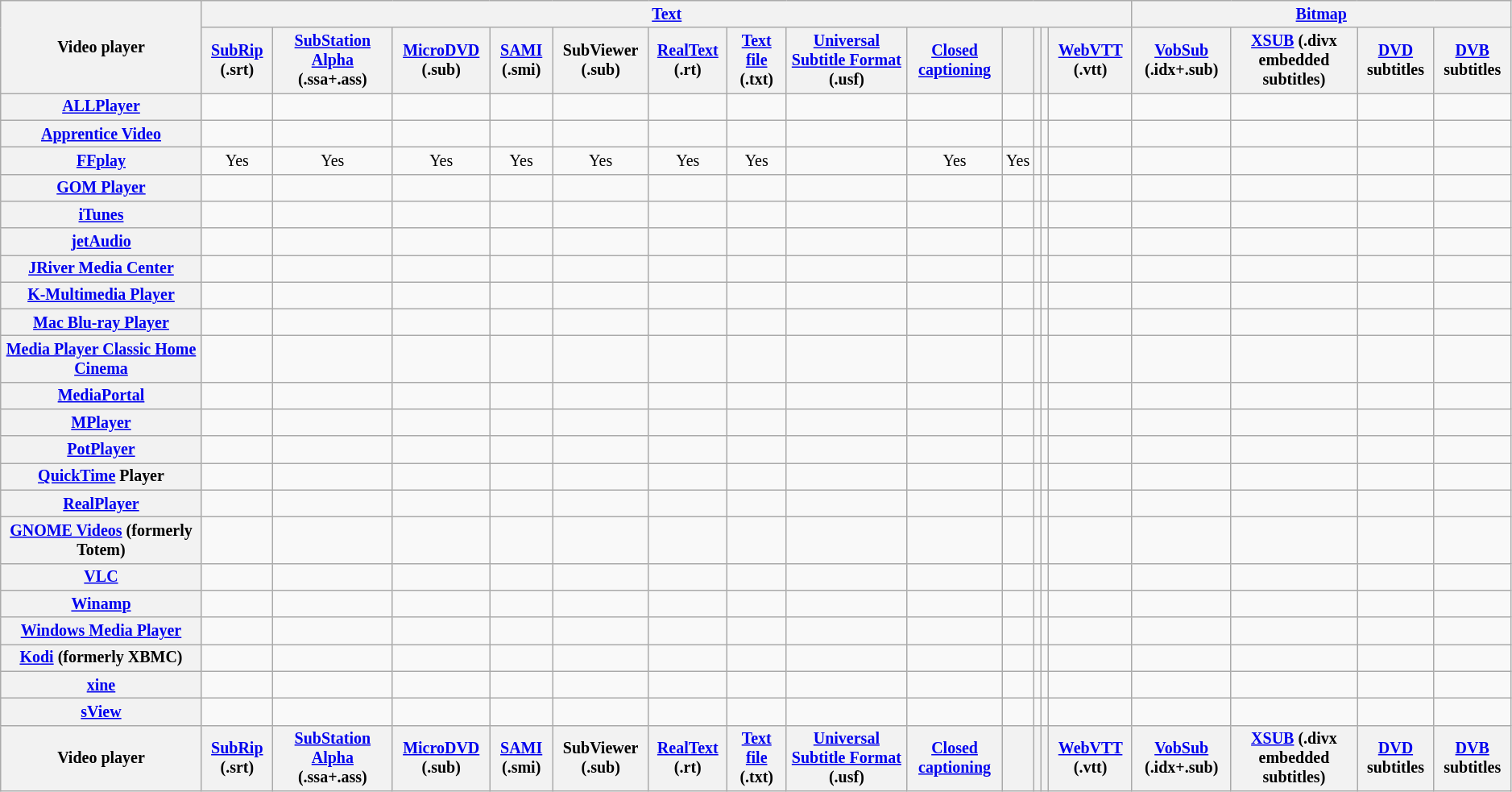<table class="wikitable" style="font-size: smaller; text-align: center; width: auto; table-layout: fixed">
<tr>
<th rowspan="2" style="width:12em">Video player</th>
<th colspan="13"><a href='#'>Text</a></th>
<th colspan="4"><a href='#'>Bitmap</a></th>
</tr>
<tr>
<th><a href='#'>SubRip</a> (.srt)</th>
<th><a href='#'>SubStation Alpha</a> (.ssa+.ass)</th>
<th><a href='#'>MicroDVD</a> (.sub)</th>
<th><a href='#'>SAMI</a> (.smi)</th>
<th>SubViewer (.sub)</th>
<th><a href='#'>RealText</a> (.rt)</th>
<th><a href='#'>Text file</a> (.txt)</th>
<th><a href='#'>Universal Subtitle Format</a> (.usf)</th>
<th><a href='#'>Closed captioning</a></th>
<th></th>
<th></th>
<th></th>
<th><a href='#'>WebVTT</a> (.vtt)</th>
<th><a href='#'>VobSub</a> (.idx+.sub)</th>
<th><a href='#'>XSUB</a> (.divx embedded subtitles)</th>
<th><a href='#'>DVD</a> subtitles</th>
<th><a href='#'>DVB</a> subtitles</th>
</tr>
<tr>
<th><a href='#'>ALLPlayer</a></th>
<td></td>
<td></td>
<td></td>
<td></td>
<td></td>
<td></td>
<td></td>
<td></td>
<td></td>
<td></td>
<td></td>
<td></td>
<td></td>
<td></td>
<td></td>
<td></td>
<td></td>
</tr>
<tr>
<th><a href='#'>Apprentice Video</a></th>
<td><br></td>
<td><br></td>
<td></td>
<td></td>
<td></td>
<td></td>
<td></td>
<td></td>
<td></td>
<td></td>
<td></td>
<td></td>
<td></td>
<td><br></td>
<td></td>
<td></td>
<td></td>
</tr>
<tr>
<th><a href='#'>FFplay</a></th>
<td>Yes<br></td>
<td>Yes<br></td>
<td>Yes<br></td>
<td>Yes<br></td>
<td>Yes<br></td>
<td>Yes<br></td>
<td>Yes<br></td>
<td></td>
<td>Yes<br></td>
<td>Yes<br></td>
<td><br></td>
<td><br></td>
<td></td>
<td></td>
<td></td>
<td></td>
<td></td>
</tr>
<tr>
<th><a href='#'>GOM Player</a></th>
<td></td>
<td><br></td>
<td></td>
<td></td>
<td></td>
<td></td>
<td></td>
<td></td>
<td></td>
<td></td>
<td></td>
<td></td>
<td></td>
<td></td>
<td></td>
<td></td>
<td></td>
</tr>
<tr>
<th><a href='#'>iTunes</a></th>
<td></td>
<td></td>
<td></td>
<td></td>
<td></td>
<td></td>
<td></td>
<td></td>
<td></td>
<td></td>
<td></td>
<td></td>
<td></td>
<td></td>
<td></td>
<td></td>
<td></td>
</tr>
<tr>
<th><a href='#'>jetAudio</a></th>
<td></td>
<td><br></td>
<td></td>
<td></td>
<td></td>
<td></td>
<td></td>
<td></td>
<td></td>
<td></td>
<td></td>
<td></td>
<td></td>
<td></td>
<td></td>
<td></td>
<td></td>
</tr>
<tr>
<th><a href='#'>JRiver Media Center</a></th>
<td></td>
<td></td>
<td></td>
<td></td>
<td></td>
<td></td>
<td></td>
<td></td>
<td></td>
<td></td>
<td></td>
<td></td>
<td></td>
<td></td>
<td></td>
<td></td>
<td></td>
</tr>
<tr>
<th><a href='#'>K-Multimedia Player</a></th>
<td></td>
<td></td>
<td></td>
<td></td>
<td></td>
<td></td>
<td></td>
<td></td>
<td></td>
<td></td>
<td></td>
<td></td>
<td></td>
<td></td>
<td></td>
<td></td>
<td></td>
</tr>
<tr>
<th><a href='#'>Mac Blu-ray Player</a></th>
<td></td>
<td></td>
<td></td>
<td></td>
<td></td>
<td></td>
<td></td>
<td></td>
<td></td>
<td></td>
<td></td>
<td></td>
<td></td>
<td></td>
<td></td>
<td></td>
<td></td>
</tr>
<tr>
<th><a href='#'>Media Player Classic Home Cinema</a></th>
<td></td>
<td></td>
<td></td>
<td></td>
<td></td>
<td></td>
<td></td>
<td></td>
<td></td>
<td></td>
<td></td>
<td></td>
<td></td>
<td></td>
<td></td>
<td></td>
<td></td>
</tr>
<tr>
<th><a href='#'>MediaPortal</a></th>
<td></td>
<td></td>
<td></td>
<td></td>
<td></td>
<td></td>
<td></td>
<td></td>
<td></td>
<td></td>
<td></td>
<td></td>
<td></td>
<td></td>
<td></td>
<td></td>
<td></td>
</tr>
<tr>
<th><a href='#'>MPlayer</a></th>
<td></td>
<td></td>
<td></td>
<td></td>
<td></td>
<td></td>
<td></td>
<td></td>
<td></td>
<td></td>
<td></td>
<td></td>
<td></td>
<td></td>
<td></td>
<td></td>
<td></td>
</tr>
<tr>
<th><a href='#'>PotPlayer</a></th>
<td></td>
<td></td>
<td></td>
<td></td>
<td></td>
<td></td>
<td></td>
<td></td>
<td></td>
<td></td>
<td></td>
<td></td>
<td></td>
<td></td>
<td></td>
<td></td>
<td></td>
</tr>
<tr>
<th><a href='#'>QuickTime</a> Player</th>
<td><br></td>
<td><br></td>
<td></td>
<td></td>
<td></td>
<td></td>
<td></td>
<td></td>
<td></td>
<td></td>
<td></td>
<td></td>
<td></td>
<td></td>
<td></td>
<td></td>
<td></td>
</tr>
<tr>
<th><a href='#'>RealPlayer</a></th>
<td></td>
<td></td>
<td></td>
<td></td>
<td></td>
<td></td>
<td></td>
<td></td>
<td></td>
<td></td>
<td></td>
<td></td>
<td></td>
<td></td>
<td></td>
<td></td>
<td></td>
</tr>
<tr>
<th><a href='#'>GNOME Videos</a> (formerly Totem)</th>
<td></td>
<td><br></td>
<td></td>
<td></td>
<td></td>
<td></td>
<td></td>
<td></td>
<td></td>
<td></td>
<td></td>
<td></td>
<td></td>
<td></td>
<td></td>
<td></td>
<td></td>
</tr>
<tr>
<th><a href='#'>VLC</a></th>
<td></td>
<td></td>
<td></td>
<td></td>
<td></td>
<td></td>
<td></td>
<td></td>
<td></td>
<td></td>
<td></td>
<td></td>
<td></td>
<td></td>
<td></td>
<td></td>
<td></td>
</tr>
<tr>
<th><a href='#'>Winamp</a></th>
<td><br></td>
<td><br></td>
<td><br></td>
<td><br></td>
<td></td>
<td></td>
<td><br></td>
<td><br></td>
<td></td>
<td></td>
<td></td>
<td></td>
<td></td>
<td><br></td>
<td><br></td>
<td></td>
<td></td>
</tr>
<tr>
<th><a href='#'>Windows Media Player</a></th>
<td><br></td>
<td><br></td>
<td><br></td>
<td><br></td>
<td></td>
<td></td>
<td><br></td>
<td><br></td>
<td></td>
<td></td>
<td></td>
<td></td>
<td></td>
<td><br></td>
<td><br></td>
<td></td>
<td></td>
</tr>
<tr>
<th><a href='#'>Kodi</a> (formerly XBMC)</th>
<td></td>
<td></td>
<td></td>
<td></td>
<td></td>
<td></td>
<td></td>
<td></td>
<td></td>
<td></td>
<td></td>
<td></td>
<td></td>
<td></td>
<td></td>
<td></td>
<td></td>
</tr>
<tr>
<th><a href='#'>xine</a></th>
<td></td>
<td><br></td>
<td></td>
<td></td>
<td></td>
<td></td>
<td></td>
<td></td>
<td></td>
<td></td>
<td></td>
<td></td>
<td></td>
<td></td>
<td></td>
<td></td>
<td></td>
</tr>
<tr>
<th><a href='#'>sView</a></th>
<td></td>
<td></td>
<td></td>
<td></td>
<td></td>
<td></td>
<td></td>
<td></td>
<td></td>
<td></td>
<td></td>
<td></td>
<td></td>
<td></td>
<td></td>
<td></td>
<td></td>
</tr>
<tr>
<th>Video player</th>
<th><a href='#'>SubRip</a> (.srt)</th>
<th><a href='#'>SubStation Alpha</a> (.ssa+.ass)</th>
<th><a href='#'>MicroDVD</a> (.sub)</th>
<th><a href='#'>SAMI</a> (.smi)</th>
<th>SubViewer (.sub)</th>
<th><a href='#'>RealText</a> (.rt)</th>
<th><a href='#'>Text file</a> (.txt)</th>
<th><a href='#'>Universal Subtitle Format</a> (.usf)</th>
<th><a href='#'>Closed captioning</a></th>
<th></th>
<th></th>
<th></th>
<th><a href='#'>WebVTT</a> (.vtt)</th>
<th><a href='#'>VobSub</a> (.idx+.sub)</th>
<th><a href='#'>XSUB</a> (.divx embedded subtitles)</th>
<th><a href='#'>DVD</a> subtitles</th>
<th><a href='#'>DVB</a> subtitles</th>
</tr>
</table>
